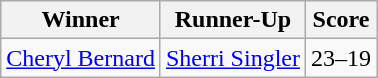<table class="wikitable">
<tr>
<th><strong>Winner</strong></th>
<th><strong>Runner-Up</strong></th>
<th><strong>Score</strong></th>
</tr>
<tr>
<td> <a href='#'>Cheryl Bernard</a></td>
<td> <a href='#'>Sherri Singler</a></td>
<td>23–19</td>
</tr>
</table>
